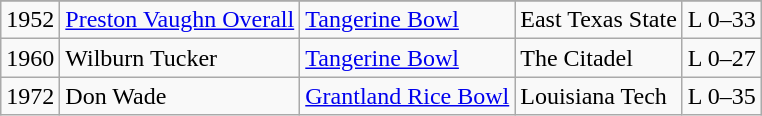<table class="wikitable">
<tr>
</tr>
<tr>
<td>1952</td>
<td><a href='#'>Preston Vaughn Overall</a></td>
<td><a href='#'>Tangerine Bowl</a></td>
<td>East Texas State</td>
<td>L 0–33</td>
</tr>
<tr>
<td>1960</td>
<td>Wilburn Tucker</td>
<td><a href='#'>Tangerine Bowl</a></td>
<td>The Citadel</td>
<td>L 0–27</td>
</tr>
<tr>
<td>1972</td>
<td>Don Wade</td>
<td><a href='#'>Grantland Rice Bowl</a></td>
<td>Louisiana Tech</td>
<td>L 0–35</td>
</tr>
</table>
